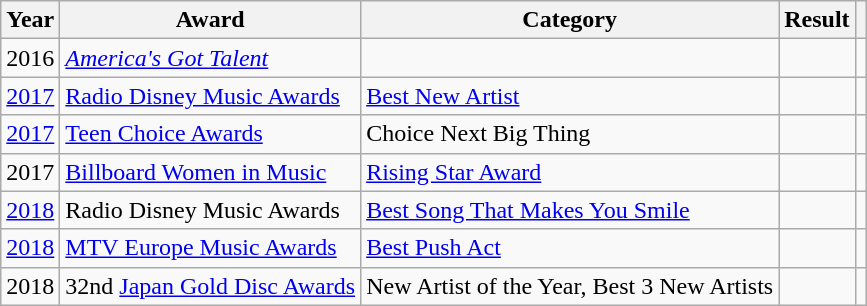<table class="wikitable">
<tr>
<th scope="col">Year</th>
<th scope="col">Award</th>
<th scope="col">Category</th>
<th scope="col">Result</th>
<th scope="col"></th>
</tr>
<tr>
<td rowspan="1" scope="row">2016</td>
<td><em><a href='#'>America's Got Talent</a></em></td>
<td></td>
<td></td>
<td></td>
</tr>
<tr>
<td scope="row"><a href='#'>2017</a></td>
<td><a href='#'>Radio Disney Music Awards</a></td>
<td><a href='#'>Best New Artist</a></td>
<td></td>
<td></td>
</tr>
<tr>
<td scope="row"><a href='#'>2017</a></td>
<td><a href='#'>Teen Choice Awards</a></td>
<td>Choice Next Big Thing</td>
<td></td>
<td></td>
</tr>
<tr>
<td scope="row">2017</td>
<td><a href='#'>Billboard Women in Music</a></td>
<td><a href='#'>Rising Star Award</a></td>
<td></td>
<td></td>
</tr>
<tr>
<td scope="row"><a href='#'>2018</a></td>
<td>Radio Disney Music Awards</td>
<td><a href='#'>Best Song That Makes You Smile</a></td>
<td></td>
<td></td>
</tr>
<tr>
<td scope="row"><a href='#'>2018</a></td>
<td><a href='#'>MTV Europe Music Awards</a></td>
<td><a href='#'>Best Push Act</a></td>
<td></td>
<td></td>
</tr>
<tr>
<td scope="row">2018</td>
<td>32nd <a href='#'>Japan Gold Disc Awards</a></td>
<td>New Artist of the Year, Best 3 New Artists</td>
<td></td>
<td></td>
</tr>
</table>
